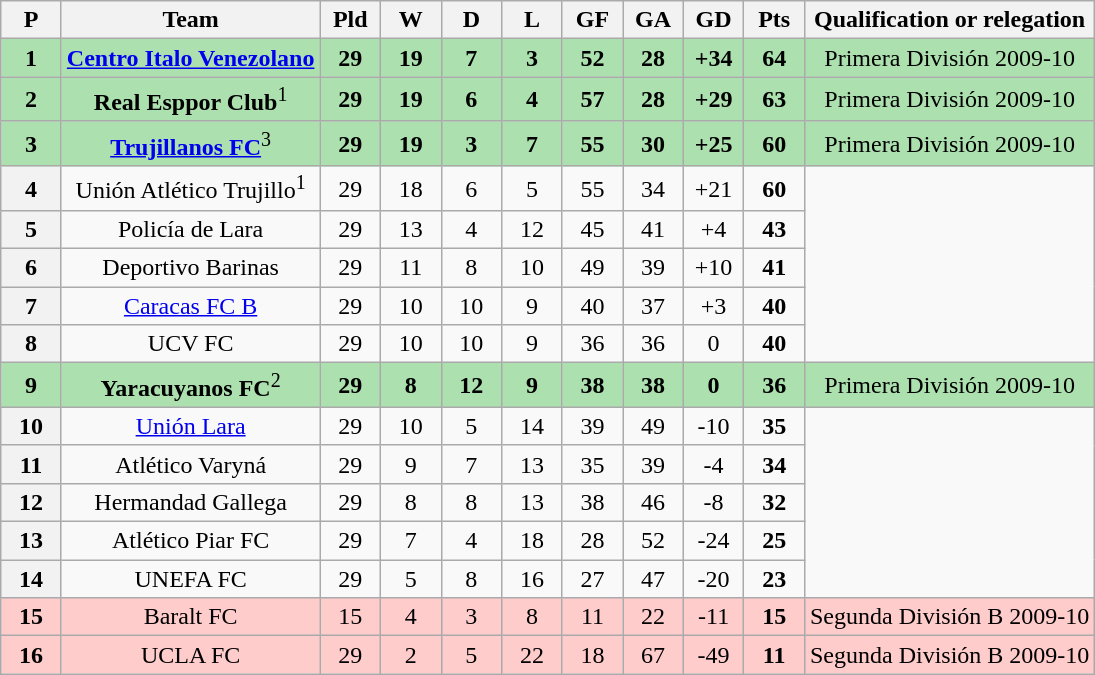<table class="wikitable" style="text-align: center;">
<tr>
<th width=33>P<br></th>
<th>Team<br></th>
<th width=33>Pld<br></th>
<th width=33>W<br></th>
<th width=33>D<br></th>
<th width=33>L<br></th>
<th width=33>GF<br></th>
<th width=33>GA<br></th>
<th width=33>GD<br></th>
<th width=33>Pts<br></th>
<th>Qualification or relegation</th>
</tr>
<tr bgcolor=#ACE1AF>
<td><strong>1</strong></td>
<td><strong><a href='#'>Centro Italo Venezolano</a></strong></td>
<td><strong>29</strong></td>
<td><strong>19</strong></td>
<td><strong>7</strong></td>
<td><strong>3</strong></td>
<td><strong>52</strong></td>
<td><strong>28</strong></td>
<td><strong>+34</strong></td>
<td><strong>64</strong></td>
<td>Primera División 2009-10</td>
</tr>
<tr bgcolor=#ACE1AF>
<td><strong>2</strong></td>
<td><strong>Real Esppor Club</strong><sup><span>1</span></sup></td>
<td><strong>29</strong></td>
<td><strong>19</strong></td>
<td><strong>6</strong></td>
<td><strong>4</strong></td>
<td><strong>57</strong></td>
<td><strong>28</strong></td>
<td><strong>+29</strong></td>
<td><strong>63</strong></td>
<td>Primera División 2009-10</td>
</tr>
<tr bgcolor=#ACE1AF>
<td><strong>3</strong></td>
<td><strong><a href='#'>Trujillanos FC</a></strong><sup><span>3</span></sup></td>
<td><strong>29</strong></td>
<td><strong>19</strong></td>
<td><strong>3</strong></td>
<td><strong>7</strong></td>
<td><strong>55</strong></td>
<td><strong>30</strong></td>
<td><strong>+25</strong></td>
<td><strong>60</strong></td>
<td>Primera División 2009-10</td>
</tr>
<tr>
<th>4</th>
<td>Unión Atlético Trujillo<sup><span>1</span></sup></td>
<td>29</td>
<td>18</td>
<td>6</td>
<td>5</td>
<td>55</td>
<td>34</td>
<td>+21</td>
<td><strong>60</strong></td>
</tr>
<tr>
<th>5</th>
<td>Policía de Lara</td>
<td>29</td>
<td>13</td>
<td>4</td>
<td>12</td>
<td>45</td>
<td>41</td>
<td>+4</td>
<td><strong>43</strong></td>
</tr>
<tr>
<th>6</th>
<td>Deportivo Barinas</td>
<td>29</td>
<td>11</td>
<td>8</td>
<td>10</td>
<td>49</td>
<td>39</td>
<td>+10</td>
<td><strong>41</strong></td>
</tr>
<tr>
<th>7</th>
<td><a href='#'>Caracas FC B</a></td>
<td>29</td>
<td>10</td>
<td>10</td>
<td>9</td>
<td>40</td>
<td>37</td>
<td>+3</td>
<td><strong>40</strong></td>
</tr>
<tr>
<th>8</th>
<td>UCV FC</td>
<td>29</td>
<td>10</td>
<td>10</td>
<td>9</td>
<td>36</td>
<td>36</td>
<td>0</td>
<td><strong>40</strong></td>
</tr>
<tr bgcolor=#ACE1AF>
<td><strong>9</strong></td>
<td><strong>Yaracuyanos FC</strong><sup><span>2</span></sup></td>
<td><strong>29</strong></td>
<td><strong>8</strong></td>
<td><strong>12</strong></td>
<td><strong>9</strong></td>
<td><strong>38</strong></td>
<td><strong>38</strong></td>
<td><strong>0</strong></td>
<td><strong>36</strong></td>
<td>Primera División 2009-10</td>
</tr>
<tr>
<th>10</th>
<td><a href='#'>Unión Lara</a></td>
<td>29</td>
<td>10</td>
<td>5</td>
<td>14</td>
<td>39</td>
<td>49</td>
<td>-10</td>
<td><strong>35</strong></td>
</tr>
<tr>
<th>11</th>
<td>Atlético Varyná</td>
<td>29</td>
<td>9</td>
<td>7</td>
<td>13</td>
<td>35</td>
<td>39</td>
<td>-4</td>
<td><strong>34</strong></td>
</tr>
<tr>
<th>12</th>
<td>Hermandad Gallega</td>
<td>29</td>
<td>8</td>
<td>8</td>
<td>13</td>
<td>38</td>
<td>46</td>
<td>-8</td>
<td><strong>32</strong></td>
</tr>
<tr>
<th>13</th>
<td>Atlético Piar FC</td>
<td>29</td>
<td>7</td>
<td>4</td>
<td>18</td>
<td>28</td>
<td>52</td>
<td>-24</td>
<td><strong>25</strong></td>
</tr>
<tr>
<th>14</th>
<td>UNEFA FC</td>
<td>29</td>
<td>5</td>
<td>8</td>
<td>16</td>
<td>27</td>
<td>47</td>
<td>-20</td>
<td><strong>23</strong></td>
</tr>
<tr bgcolor=#FFCCCC>
<td><strong>15</strong></td>
<td>Baralt FC</td>
<td>15</td>
<td>4</td>
<td>3</td>
<td>8</td>
<td>11</td>
<td>22</td>
<td>-11</td>
<td><strong>15</strong></td>
<td>Segunda División B 2009-10</td>
</tr>
<tr bgcolor=#FFCCCC>
<td><strong>16</strong></td>
<td>UCLA FC</td>
<td>29</td>
<td>2</td>
<td>5</td>
<td>22</td>
<td>18</td>
<td>67</td>
<td>-49</td>
<td><strong>11</strong></td>
<td>Segunda División B 2009-10</td>
</tr>
</table>
